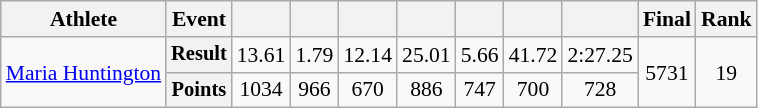<table class="wikitable" style="font-size:90%">
<tr>
<th>Athlete</th>
<th>Event</th>
<th></th>
<th></th>
<th></th>
<th></th>
<th></th>
<th></th>
<th></th>
<th>Final</th>
<th>Rank</th>
</tr>
<tr align=center>
<td rowspan=2 align=left><a href='#'>Maria Huntington</a></td>
<th style="font-size:95%">Result</th>
<td>13.61</td>
<td>1.79</td>
<td>12.14</td>
<td>25.01</td>
<td>5.66</td>
<td>41.72</td>
<td>2:27.25</td>
<td rowspan=2>5731</td>
<td rowspan=2>19</td>
</tr>
<tr align=center>
<th style="font-size:95%">Points</th>
<td>1034</td>
<td>966</td>
<td>670</td>
<td>886</td>
<td>747</td>
<td>700</td>
<td>728</td>
</tr>
</table>
